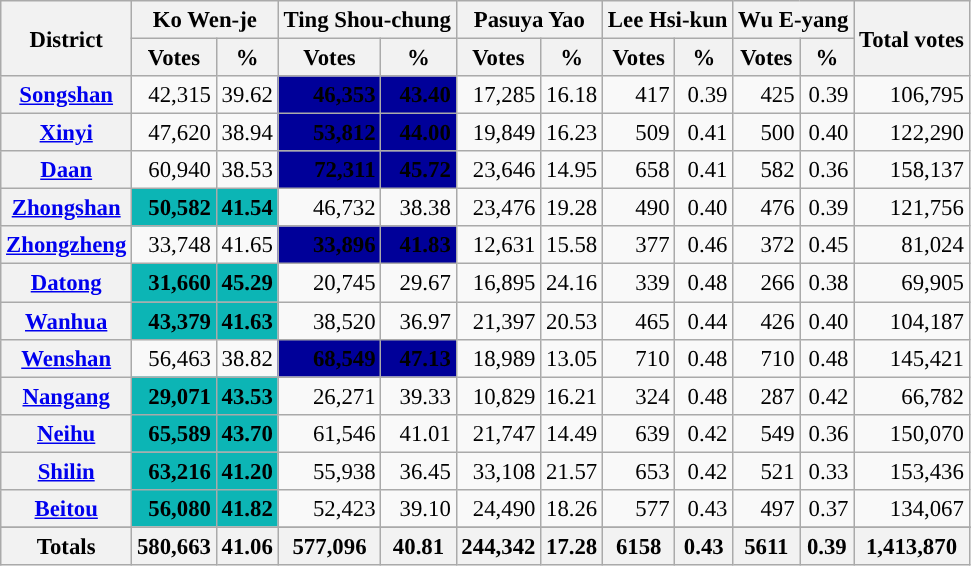<table class="wikitable sortable" style="text-align:right; font-size:95%;">
<tr>
<th rowspan=2>District</th>
<th colspan=2>Ko Wen-je</th>
<th colspan=2>Ting Shou-chung</th>
<th colspan=2>Pasuya Yao</th>
<th colspan=2>Lee Hsi-kun</th>
<th colspan=2>Wu E-yang</th>
<th rowspan=2>Total votes</th>
</tr>
<tr>
<th>Votes</th>
<th>%</th>
<th>Votes</th>
<th>%</th>
<th>Votes</th>
<th>%</th>
<th>Votes</th>
<th>%</th>
<th>Votes</th>
<th>%</th>
</tr>
<tr>
<th><a href='#'>Songshan</a></th>
<td>42,315</td>
<td>39.62</td>
<td bgcolor=#000099><span><strong>46,353</strong></span></td>
<td bgcolor=#000099><span><strong>43.40</strong></span></td>
<td>17,285</td>
<td>16.18</td>
<td>417</td>
<td>0.39</td>
<td>425</td>
<td>0.39</td>
<td>106,795</td>
</tr>
<tr>
<th><a href='#'>Xinyi</a></th>
<td>47,620</td>
<td>38.94</td>
<td bgcolor=#000099><span><strong>53,812</strong></span></td>
<td bgcolor=#000099><span><strong>44.00</strong></span></td>
<td>19,849</td>
<td>16.23</td>
<td>509</td>
<td>0.41</td>
<td>500</td>
<td>0.40</td>
<td>122,290</td>
</tr>
<tr>
<th><a href='#'>Daan</a></th>
<td>60,940</td>
<td>38.53</td>
<td bgcolor=#000099><span><strong>72,311</strong></span></td>
<td bgcolor=#000099><span><strong>45.72</strong></span></td>
<td>23,646</td>
<td>14.95</td>
<td>658</td>
<td>0.41</td>
<td>582</td>
<td>0.36</td>
<td>158,137</td>
</tr>
<tr>
<th><a href='#'>Zhongshan</a></th>
<td bgcolor=#0cb5b5><span><strong>50,582</strong></span></td>
<td bgcolor=#0cb5b5><span><strong>41.54</strong></span></td>
<td>46,732</td>
<td>38.38</td>
<td>23,476</td>
<td>19.28</td>
<td>490</td>
<td>0.40</td>
<td>476</td>
<td>0.39</td>
<td>121,756</td>
</tr>
<tr>
<th><a href='#'>Zhongzheng</a></th>
<td>33,748</td>
<td>41.65</td>
<td bgcolor=#000099><span><strong>33,896</strong></span></td>
<td bgcolor=#000099><span><strong>41.83</strong></span></td>
<td>12,631</td>
<td>15.58</td>
<td>377</td>
<td>0.46</td>
<td>372</td>
<td>0.45</td>
<td>81,024</td>
</tr>
<tr>
<th><a href='#'>Datong</a></th>
<td bgcolor=#0cb5b5><span><strong>31,660</strong></span></td>
<td bgcolor=#0cb5b5><span><strong>45.29</strong></span></td>
<td>20,745</td>
<td>29.67</td>
<td>16,895</td>
<td>24.16</td>
<td>339</td>
<td>0.48</td>
<td>266</td>
<td>0.38</td>
<td>69,905</td>
</tr>
<tr>
<th><a href='#'>Wanhua</a></th>
<td bgcolor=#0cb5b5><span><strong>43,379</strong></span></td>
<td bgcolor=#0cb5b5><span><strong>41.63</strong></span></td>
<td>38,520</td>
<td>36.97</td>
<td>21,397</td>
<td>20.53</td>
<td>465</td>
<td>0.44</td>
<td>426</td>
<td>0.40</td>
<td>104,187</td>
</tr>
<tr>
<th><a href='#'>Wenshan</a></th>
<td>56,463</td>
<td>38.82</td>
<td bgcolor=#000099><span><strong>68,549</strong></span></td>
<td bgcolor=#000099><span><strong>47.13</strong></span></td>
<td>18,989</td>
<td>13.05</td>
<td>710</td>
<td>0.48</td>
<td>710</td>
<td>0.48</td>
<td>145,421</td>
</tr>
<tr>
<th><a href='#'>Nangang</a></th>
<td bgcolor=#0cb5b5><span><strong>29,071</strong></span></td>
<td bgcolor=#0cb5b5><span><strong>43.53</strong></span></td>
<td>26,271</td>
<td>39.33</td>
<td>10,829</td>
<td>16.21</td>
<td>324</td>
<td>0.48</td>
<td>287</td>
<td>0.42</td>
<td>66,782</td>
</tr>
<tr>
<th><a href='#'>Neihu</a></th>
<td bgcolor=#0cb5b5><span><strong>65,589</strong></span></td>
<td bgcolor=#0cb5b5><span><strong>43.70</strong></span></td>
<td>61,546</td>
<td>41.01</td>
<td>21,747</td>
<td>14.49</td>
<td>639</td>
<td>0.42</td>
<td>549</td>
<td>0.36</td>
<td>150,070</td>
</tr>
<tr>
<th><a href='#'>Shilin</a></th>
<td bgcolor=#0cb5b5><span><strong>63,216</strong></span></td>
<td bgcolor=#0cb5b5><span><strong>41.20</strong></span></td>
<td>55,938</td>
<td>36.45</td>
<td>33,108</td>
<td>21.57</td>
<td>653</td>
<td>0.42</td>
<td>521</td>
<td>0.33</td>
<td>153,436</td>
</tr>
<tr>
<th><a href='#'>Beitou</a></th>
<td bgcolor=#0cb5b5><span><strong>56,080</strong></span></td>
<td bgcolor=#0cb5b5><span><strong>41.82</strong></span></td>
<td>52,423</td>
<td>39.10</td>
<td>24,490</td>
<td>18.26</td>
<td>577</td>
<td>0.43</td>
<td>497</td>
<td>0.37</td>
<td>134,067</td>
</tr>
<tr>
</tr>
<tr>
<th>Totals</th>
<th>580,663</th>
<th>41.06</th>
<th>577,096</th>
<th>40.81</th>
<th>244,342</th>
<th>17.28</th>
<th>6158</th>
<th>0.43</th>
<th>5611</th>
<th>0.39</th>
<th>1,413,870</th>
</tr>
</table>
